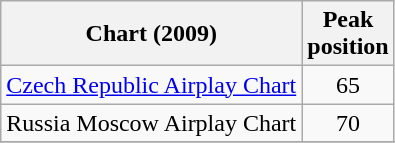<table class="wikitable sortable">
<tr>
<th>Chart (2009)</th>
<th>Peak<br>position</th>
</tr>
<tr>
<td><a href='#'>Czech Republic Airplay Chart</a></td>
<td align="center">65</td>
</tr>
<tr>
<td>Russia Moscow Airplay Chart</td>
<td align="center">70</td>
</tr>
<tr>
</tr>
</table>
